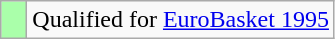<table class="wikitable">
<tr>
<td width=10px bgcolor="#aaffaa"></td>
<td>Qualified for <a href='#'>EuroBasket 1995</a></td>
</tr>
</table>
